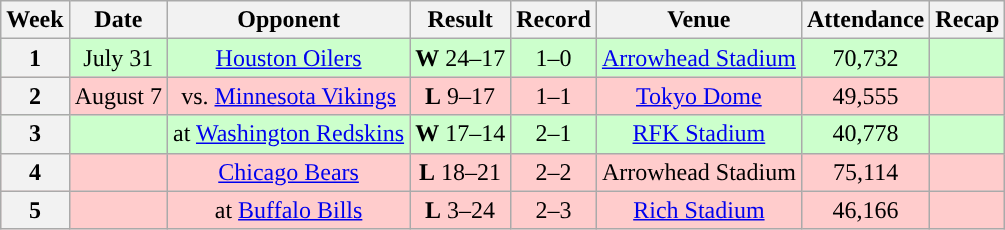<table class="wikitable" style="text-align:center">
<tr>
<th>Week</th>
<th>Date</th>
<th>Opponent</th>
<th>Result</th>
<th>Record</th>
<th>Venue</th>
<th>Attendance</th>
<th>Recap</th>
</tr>
<tr style="background:#cfc">
<th>1</th>
<td>July 31</td>
<td><a href='#'>Houston Oilers</a></td>
<td><strong>W</strong> 24–17</td>
<td>1–0</td>
<td><a href='#'>Arrowhead Stadium</a></td>
<td>70,732</td>
<td></td>
</tr>
<tr style="background:#fcc">
<th>2</th>
<td>August 7</td>
<td>vs. <a href='#'>Minnesota Vikings</a></td>
<td><strong>L</strong> 9–17</td>
<td>1–1</td>
<td> <a href='#'>Tokyo Dome</a> </td>
<td>49,555</td>
<td></td>
</tr>
<tr style="background:#cfc">
<th>3</th>
<td></td>
<td>at <a href='#'>Washington Redskins</a></td>
<td><strong>W</strong>  17–14</td>
<td>2–1</td>
<td><a href='#'>RFK Stadium</a></td>
<td>40,778</td>
<td></td>
</tr>
<tr style="background:#fcc">
<th>4</th>
<td></td>
<td><a href='#'>Chicago Bears</a></td>
<td><strong>L</strong> 18–21</td>
<td>2–2</td>
<td>Arrowhead Stadium</td>
<td>75,114</td>
<td></td>
</tr>
<tr style="background:#fcc">
<th>5</th>
<td></td>
<td>at <a href='#'>Buffalo Bills</a></td>
<td><strong>L</strong> 3–24</td>
<td>2–3</td>
<td><a href='#'>Rich Stadium</a></td>
<td>46,166</td>
<td></td>
</tr>
</table>
